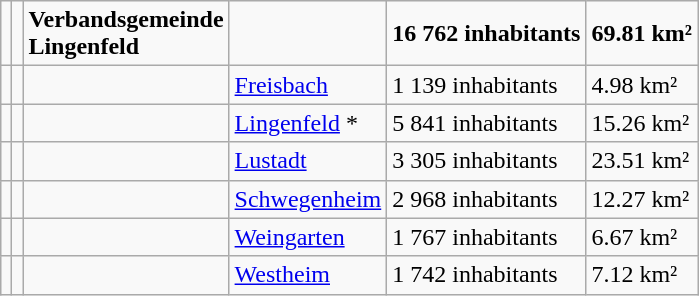<table class="wikitable">
<tr>
<td></td>
<td></td>
<td><strong>Verbandsgemeinde <br>Lingenfeld</strong></td>
<td></td>
<td><strong>16 762 inhabitants</strong></td>
<td><strong>69.81 km²</strong></td>
</tr>
<tr>
<td></td>
<td></td>
<td></td>
<td><a href='#'>Freisbach</a></td>
<td>1 139 inhabitants</td>
<td>4.98 km²</td>
</tr>
<tr>
<td></td>
<td></td>
<td></td>
<td><a href='#'>Lingenfeld</a> *</td>
<td>5 841 inhabitants</td>
<td>15.26 km²</td>
</tr>
<tr>
<td></td>
<td></td>
<td></td>
<td><a href='#'>Lustadt</a></td>
<td>3 305 inhabitants</td>
<td>23.51 km²</td>
</tr>
<tr>
<td></td>
<td></td>
<td></td>
<td><a href='#'>Schwegenheim</a></td>
<td>2 968 inhabitants</td>
<td>12.27 km²</td>
</tr>
<tr>
<td></td>
<td></td>
<td></td>
<td><a href='#'>Weingarten</a></td>
<td>1 767 inhabitants</td>
<td>6.67 km²</td>
</tr>
<tr>
<td></td>
<td></td>
<td></td>
<td><a href='#'>Westheim</a></td>
<td>1 742 inhabitants</td>
<td>7.12 km²</td>
</tr>
</table>
